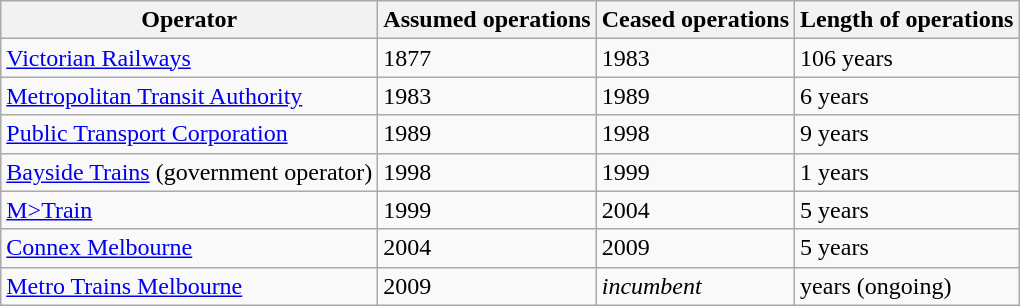<table class="wikitable">
<tr>
<th>Operator</th>
<th>Assumed operations</th>
<th>Ceased operations</th>
<th>Length of operations</th>
</tr>
<tr>
<td><a href='#'>Victorian Railways</a></td>
<td>1877</td>
<td>1983</td>
<td>106 years</td>
</tr>
<tr>
<td><a href='#'>Metropolitan Transit Authority</a></td>
<td>1983</td>
<td>1989</td>
<td>6 years</td>
</tr>
<tr>
<td><a href='#'>Public Transport Corporation</a></td>
<td>1989</td>
<td>1998</td>
<td>9 years</td>
</tr>
<tr>
<td><a href='#'>Bayside Trains</a> (government operator)</td>
<td>1998</td>
<td>1999</td>
<td>1 years</td>
</tr>
<tr>
<td><a href='#'>M>Train</a></td>
<td>1999</td>
<td>2004</td>
<td>5 years</td>
</tr>
<tr>
<td><a href='#'>Connex Melbourne</a></td>
<td>2004</td>
<td>2009</td>
<td>5 years</td>
</tr>
<tr>
<td><a href='#'>Metro Trains Melbourne</a></td>
<td>2009</td>
<td><em>incumbent</em></td>
<td> years (ongoing)</td>
</tr>
</table>
